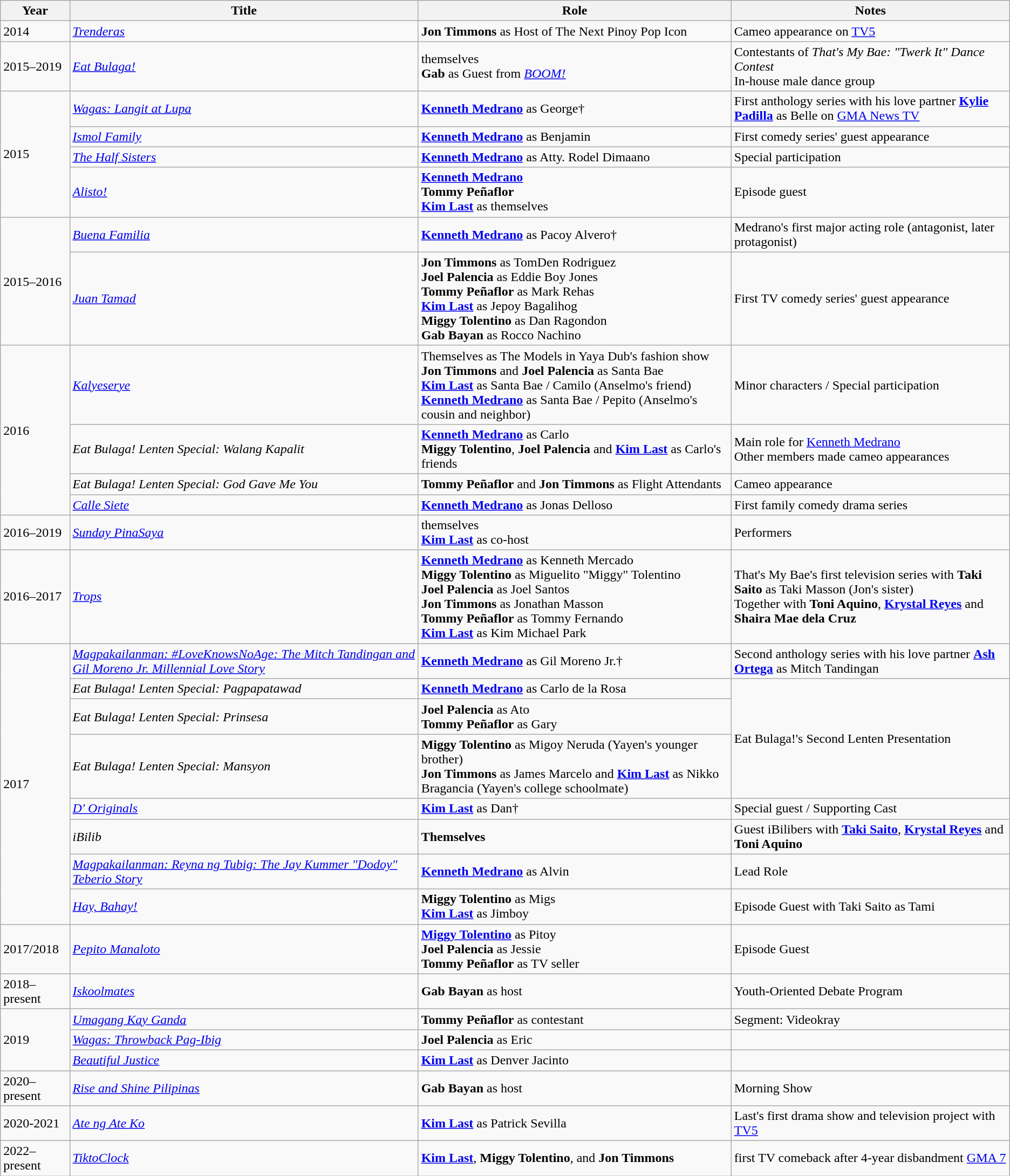<table class="wikitable">
<tr>
<th>Year</th>
<th>Title</th>
<th>Role</th>
<th>Notes</th>
</tr>
<tr>
<td>2014</td>
<td><em><a href='#'>Trenderas</a></em></td>
<td><strong>Jon Timmons</strong> as Host of The Next Pinoy Pop Icon</td>
<td>Cameo appearance on <a href='#'>TV5</a></td>
</tr>
<tr>
<td>2015–2019</td>
<td><em><a href='#'>Eat Bulaga!</a></em></td>
<td>themselves<br><strong>Gab</strong> as Guest from <em><a href='#'>BOOM!</a></em></td>
<td>Contestants of <em>That's My Bae: "Twerk It" Dance Contest</em> <br> In-house male dance group</td>
</tr>
<tr>
<td rowspan="4">2015</td>
<td><em><a href='#'>Wagas: Langit at Lupa</a></em></td>
<td><strong><a href='#'>Kenneth Medrano</a></strong> as George†</td>
<td>First anthology series with his love partner <strong><a href='#'>Kylie Padilla</a></strong> as Belle on <a href='#'>GMA News TV</a></td>
</tr>
<tr>
<td><em><a href='#'>Ismol Family</a></em></td>
<td><strong><a href='#'>Kenneth Medrano</a></strong> as Benjamin</td>
<td>First comedy series' guest appearance</td>
</tr>
<tr>
<td><em><a href='#'>The Half Sisters</a></em></td>
<td><strong><a href='#'>Kenneth Medrano</a></strong> as Atty. Rodel Dimaano</td>
<td>Special participation</td>
</tr>
<tr>
<td><em><a href='#'>Alisto!</a></em></td>
<td><strong><a href='#'>Kenneth Medrano</a></strong> <br> <strong>Tommy Peñaflor</strong> <br> <strong><a href='#'>Kim Last</a></strong> as themselves</td>
<td>Episode guest</td>
</tr>
<tr>
<td rowspan="2">2015–2016</td>
<td><em><a href='#'>Buena Familia</a></em></td>
<td><strong><a href='#'>Kenneth Medrano</a></strong> as Pacoy Alvero†</td>
<td>Medrano's first major acting role (antagonist, later protagonist)</td>
</tr>
<tr>
<td><em><a href='#'>Juan Tamad</a></em></td>
<td><strong>Jon Timmons</strong> as TomDen Rodriguez <br> <strong>Joel Palencia</strong> as Eddie Boy Jones <br> <strong>Tommy Peñaflor</strong> as Mark Rehas <br> <strong><a href='#'>Kim Last</a></strong> as Jepoy Bagalihog <br> <strong>Miggy Tolentino</strong> as Dan Ragondon <br> <strong>Gab Bayan</strong> as Rocco Nachino</td>
<td>First TV comedy series' guest appearance</td>
</tr>
<tr>
<td rowspan="4">2016</td>
<td><em><a href='#'>Kalyeserye</a></em></td>
<td>Themselves as The Models in Yaya Dub's fashion show <br> <strong>Jon Timmons</strong> and <strong>Joel Palencia</strong> as Santa Bae <br><strong><a href='#'>Kim Last</a></strong> as Santa Bae / Camilo (Anselmo's friend) <br> <strong><a href='#'>Kenneth Medrano</a></strong> as Santa Bae / Pepito (Anselmo's cousin and neighbor)</td>
<td>Minor characters / Special participation</td>
</tr>
<tr>
<td><em>Eat Bulaga! Lenten Special: Walang Kapalit</em></td>
<td><strong><a href='#'>Kenneth Medrano</a></strong> as Carlo <br> <strong>Miggy Tolentino</strong>, <strong>Joel Palencia</strong> and <strong><a href='#'>Kim Last</a></strong> as Carlo's friends</td>
<td>Main role for <a href='#'>Kenneth Medrano</a> <br> Other members made cameo appearances</td>
</tr>
<tr>
<td><em>Eat Bulaga! Lenten Special: God Gave Me You</em></td>
<td><strong>Tommy Peñaflor</strong> and <strong>Jon Timmons</strong> as Flight Attendants</td>
<td>Cameo appearance</td>
</tr>
<tr>
<td><em><a href='#'>Calle Siete</a></em></td>
<td><strong><a href='#'>Kenneth Medrano</a></strong> as Jonas Delloso</td>
<td>First family comedy drama series</td>
</tr>
<tr>
<td rowspan="1">2016–2019</td>
<td><em><a href='#'>Sunday PinaSaya</a></em></td>
<td>themselves <br> <strong><a href='#'>Kim Last</a></strong> as co-host</td>
<td>Performers</td>
</tr>
<tr>
<td rowspan="1">2016–2017</td>
<td><em><a href='#'>Trops</a></em></td>
<td><strong><a href='#'>Kenneth Medrano</a></strong> as Kenneth Mercado <br> <strong>Miggy Tolentino</strong> as Miguelito "Miggy" Tolentino <br> <strong>Joel Palencia</strong> as Joel Santos <br> <strong>Jon Timmons</strong> as Jonathan Masson <br> <strong>Tommy Peñaflor</strong> as Tommy Fernando <br> <strong><a href='#'>Kim Last</a></strong> as Kim Michael Park</td>
<td>That's My Bae's first television series with <strong>Taki Saito</strong> as Taki Masson (Jon's sister) <br> Together with <strong>Toni Aquino</strong>, <strong><a href='#'>Krystal Reyes</a></strong> and <strong>Shaira Mae dela Cruz</strong></td>
</tr>
<tr>
<td rowspan="8">2017</td>
<td><em><a href='#'>Magpakailanman: #LoveKnowsNoAge: The Mitch Tandingan and Gil Moreno Jr. Millennial Love Story</a></em></td>
<td><strong><a href='#'>Kenneth Medrano</a></strong> as Gil Moreno Jr.†</td>
<td>Second anthology series with his love partner <strong><a href='#'>Ash Ortega</a></strong> as Mitch Tandingan</td>
</tr>
<tr>
<td><em>Eat Bulaga! Lenten Special: Pagpapatawad</em></td>
<td><strong><a href='#'>Kenneth Medrano</a></strong> as Carlo de la Rosa</td>
<td rowspan="3">Eat Bulaga!'s Second Lenten Presentation</td>
</tr>
<tr>
<td><em>Eat Bulaga! Lenten Special: Prinsesa</em></td>
<td><strong>Joel Palencia</strong> as Ato <br> <strong>Tommy Peñaflor</strong> as Gary</td>
</tr>
<tr>
<td><em>Eat Bulaga! Lenten Special: Mansyon</em></td>
<td><strong>Miggy Tolentino</strong> as Migoy Neruda (Yayen's younger brother) <br> <strong>Jon Timmons</strong> as James Marcelo and <strong><a href='#'>Kim Last</a></strong> as Nikko Bragancia (Yayen's college schoolmate)</td>
</tr>
<tr>
<td><em><a href='#'>D' Originals</a></em></td>
<td><strong><a href='#'>Kim Last</a></strong> as Dan†</td>
<td>Special guest / Supporting Cast</td>
</tr>
<tr>
<td><em>iBilib</em></td>
<td><strong>Themselves</strong></td>
<td>Guest iBilibers with <strong><a href='#'>Taki Saito</a></strong>, <strong><a href='#'>Krystal Reyes</a></strong> and <strong>Toni Aquino</strong></td>
</tr>
<tr>
<td><em><a href='#'>Magpakailanman: Reyna ng Tubig: The Jay Kummer "Dodoy" Teberio Story</a></em></td>
<td><strong><a href='#'>Kenneth Medrano</a></strong> as Alvin</td>
<td>Lead Role</td>
</tr>
<tr>
<td><em><a href='#'>Hay, Bahay!</a></em></td>
<td><strong>Miggy Tolentino</strong> as Migs <br> <strong><a href='#'>Kim Last</a></strong> as Jimboy</td>
<td>Episode Guest with Taki Saito as Tami</td>
</tr>
<tr>
<td>2017/2018</td>
<td><em><a href='#'>Pepito Manaloto</a></em></td>
<td><strong><a href='#'>Miggy Tolentino</a></strong> as Pitoy <br> <strong>Joel Palencia</strong> as Jessie <br> <strong>Tommy Peñaflor</strong> as TV seller</td>
<td>Episode Guest</td>
</tr>
<tr>
<td rowspan="1">2018–present</td>
<td><em><a href='#'>Iskoolmates</a></em></td>
<td><strong>Gab Bayan</strong> as host</td>
<td>Youth-Oriented Debate Program</td>
</tr>
<tr>
<td rowspan="3">2019</td>
<td><em><a href='#'>Umagang Kay Ganda</a></em></td>
<td><strong>Tommy Peñaflor</strong> as contestant</td>
<td>Segment: Videokray</td>
</tr>
<tr>
<td><em><a href='#'>Wagas: Throwback Pag-Ibig</a></em></td>
<td><strong>Joel Palencia</strong> as Eric</td>
<td></td>
</tr>
<tr>
<td><em><a href='#'>Beautiful Justice</a></em></td>
<td><strong><a href='#'>Kim Last</a></strong> as Denver Jacinto</td>
<td></td>
</tr>
<tr>
<td>2020–present</td>
<td><em><a href='#'>Rise and Shine Pilipinas</a></em></td>
<td><strong>Gab Bayan</strong> as host</td>
<td>Morning Show</td>
</tr>
<tr>
<td>2020-2021</td>
<td><em><a href='#'>Ate ng Ate Ko</a></em></td>
<td><strong><a href='#'>Kim Last</a></strong> as Patrick Sevilla</td>
<td>Last's first drama show and television project with <a href='#'>TV5</a></td>
</tr>
<tr>
<td>2022–present</td>
<td><em><a href='#'>TiktoClock</a></em></td>
<td><strong><a href='#'>Kim Last</a></strong>, <strong>Miggy Tolentino</strong>, and <strong>Jon Timmons</strong></td>
<td>first TV comeback after 4-year disbandment <a href='#'>GMA 7</a></td>
</tr>
</table>
